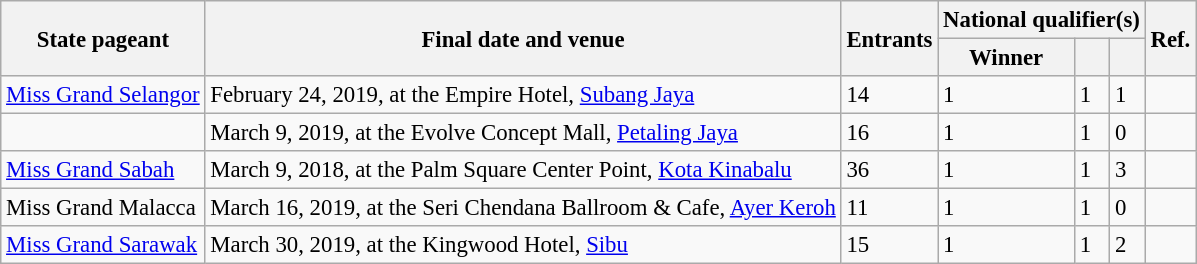<table class="wikitable defaultcenter col2left" style="font-size: 95%">
<tr>
<th rowspan=2>State pageant</th>
<th rowspan=2>Final date and venue</th>
<th rowspan=2>Entrants</th>
<th colspan=3>National qualifier(s)</th>
<th rowspan=2>Ref.</th>
</tr>
<tr>
<th>Winner</th>
<th></th>
<th></th>
</tr>
<tr>
<td><a href='#'>Miss Grand Selangor</a></td>
<td>February 24, 2019, at the Empire Hotel, <a href='#'>Subang Jaya</a></td>
<td>14</td>
<td>1</td>
<td>1</td>
<td>1</td>
<td></td>
</tr>
<tr>
<td></td>
<td>March 9, 2019, at the Evolve Concept Mall, <a href='#'>Petaling Jaya</a></td>
<td>16</td>
<td>1</td>
<td>1</td>
<td>0</td>
<td></td>
</tr>
<tr>
<td><a href='#'>Miss Grand Sabah</a></td>
<td>March 9, 2018, at the Palm Square Center Point, <a href='#'>Kota Kinabalu</a></td>
<td>36</td>
<td>1</td>
<td>1</td>
<td>3</td>
<td></td>
</tr>
<tr>
<td>Miss Grand Malacca</td>
<td>March 16, 2019, at the Seri Chendana Ballroom & Cafe, <a href='#'>Ayer Keroh</a></td>
<td>11</td>
<td>1</td>
<td>1</td>
<td>0</td>
<td></td>
</tr>
<tr>
<td><a href='#'>Miss Grand Sarawak</a></td>
<td>March 30, 2019, at the Kingwood Hotel, <a href='#'>Sibu</a></td>
<td>15</td>
<td>1</td>
<td>1</td>
<td>2</td>
<td></td>
</tr>
</table>
